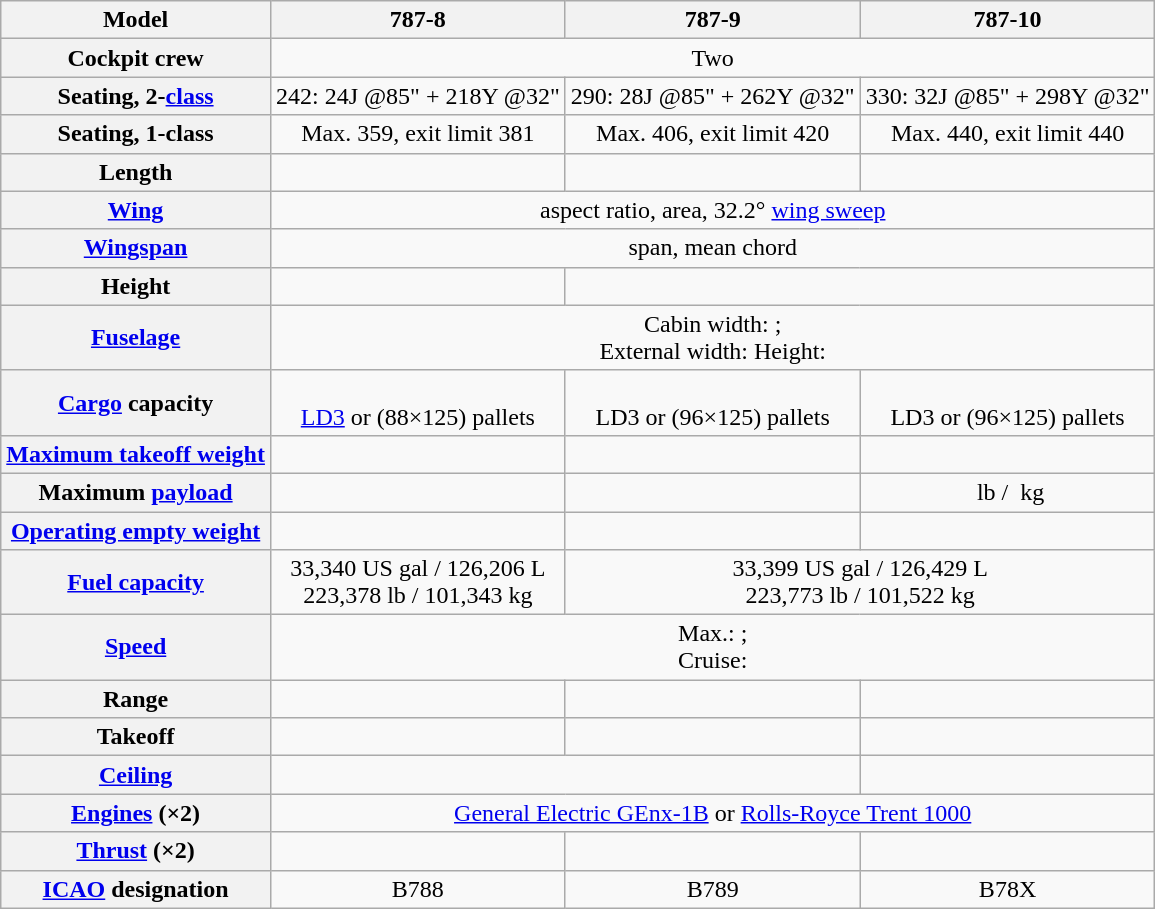<table class="wikitable sticky-header" style="text-align: center;">
<tr>
<th scope="col">Model</th>
<th scope="col">787-8</th>
<th scope="col">787-9</th>
<th scope="col">787-10</th>
</tr>
<tr>
<th scope="row">Cockpit crew</th>
<td colspan="3">Two</td>
</tr>
<tr>
<th scope="row">Seating, 2-<a href='#'>class</a></th>
<td>242: 24J @85" + 218Y @32"</td>
<td>290: 28J @85" + 262Y @32"</td>
<td>330: 32J @85" + 298Y @32"</td>
</tr>
<tr>
<th scope="row">Seating, 1-class</th>
<td>Max. 359, exit limit 381</td>
<td>Max. 406, exit limit 420</td>
<td>Max. 440, exit limit 440</td>
</tr>
<tr>
<th scope="row">Length</th>
<td></td>
<td></td>
<td></td>
</tr>
<tr>
<th scope="row"><a href='#'>Wing</a></th>
<td colspan="3"> aspect ratio,  area, 32.2° <a href='#'>wing sweep</a></td>
</tr>
<tr>
<th scope="row"><a href='#'>Wingspan</a></th>
<td colspan="3"> span,  mean chord</td>
</tr>
<tr>
<th scope="row">Height</th>
<td></td>
<td colspan="2"></td>
</tr>
<tr>
<th scope="row"><a href='#'>Fuselage</a></th>
<td colspan="3">Cabin width: ; <br>External width:  Height: </td>
</tr>
<tr>
<th scope="row"><a href='#'>Cargo</a> capacity</th>
<td> <br> <a href='#'>LD3</a> or  (88×125) pallets</td>
<td> <br> LD3 or  (96×125) pallets</td>
<td> <br> LD3 or  (96×125) pallets</td>
</tr>
<tr>
<th scope="row"><a href='#'>Maximum takeoff weight</a></th>
<td></td>
<td></td>
<td></td>
</tr>
<tr>
<th scope="row">Maximum <a href='#'>payload</a></th>
<td></td>
<td></td>
<td> lb /  kg</td>
</tr>
<tr>
<th scope="row"><a href='#'>Operating empty weight</a></th>
<td></td>
<td></td>
<td></td>
</tr>
<tr>
<th scope="row"><a href='#'>Fuel capacity</a></th>
<td>33,340 US gal / 126,206 L <br>223,378 lb / 101,343 kg</td>
<td colspan="2">33,399 US gal / 126,429 L <br>223,773 lb / 101,522 kg</td>
</tr>
<tr>
<th scope="row"><a href='#'>Speed</a></th>
<td colspan="3">Max.: ; <br>Cruise: </td>
</tr>
<tr>
<th scope="row">Range</th>
<td></td>
<td></td>
<td></td>
</tr>
<tr>
<th scope="row">Takeoff</th>
<td></td>
<td></td>
<td></td>
</tr>
<tr>
<th scope="row"><a href='#'>Ceiling</a></th>
<td colspan="2"></td>
<td></td>
</tr>
<tr>
<th scope="row"><a href='#'>Engines</a> (×2)</th>
<td colspan="3"><a href='#'>General Electric GEnx-1B</a> or <a href='#'>Rolls-Royce Trent 1000</a></td>
</tr>
<tr>
<th scope="row"><a href='#'>Thrust</a> (×2)</th>
<td></td>
<td></td>
<td></td>
</tr>
<tr>
<th><a href='#'>ICAO</a> designation</th>
<td>B788</td>
<td>B789</td>
<td>B78X</td>
</tr>
</table>
